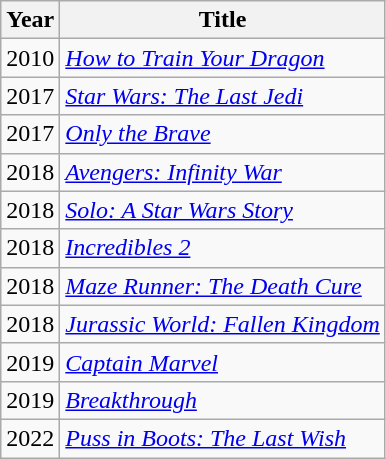<table class="wikitable sortable">
<tr>
<th>Year</th>
<th>Title</th>
</tr>
<tr>
<td>2010</td>
<td><em><a href='#'>How to Train Your Dragon</a></em></td>
</tr>
<tr>
<td>2017</td>
<td><em><a href='#'>Star Wars: The Last Jedi</a></em></td>
</tr>
<tr>
<td>2017</td>
<td><em><a href='#'>Only the Brave</a></em></td>
</tr>
<tr>
<td>2018</td>
<td><em><a href='#'>Avengers: Infinity War</a></em></td>
</tr>
<tr>
<td>2018</td>
<td><em><a href='#'>Solo: A Star Wars Story</a></em></td>
</tr>
<tr>
<td>2018</td>
<td><em><a href='#'>Incredibles 2</a></em></td>
</tr>
<tr>
<td>2018</td>
<td><em><a href='#'>Maze Runner: The Death Cure</a></em></td>
</tr>
<tr>
<td>2018</td>
<td><em><a href='#'>Jurassic World: Fallen Kingdom</a></em></td>
</tr>
<tr>
<td>2019</td>
<td><em><a href='#'>Captain Marvel</a></em></td>
</tr>
<tr>
<td>2019</td>
<td><em><a href='#'>Breakthrough</a></em></td>
</tr>
<tr>
<td>2022</td>
<td><em><a href='#'>Puss in Boots: The Last Wish</a></em></td>
</tr>
</table>
